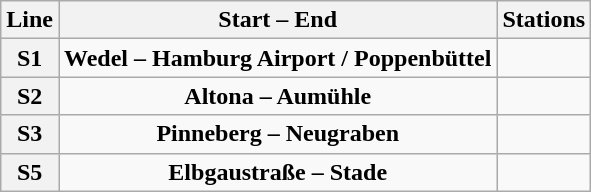<table class="wikitable" style="clear:both;">
<tr class="hintergrundfarbe6">
<th>Line</th>
<th>Start – End</th>
<th>Stations</th>
</tr>
<tr>
<th>S1 </th>
<td align="center"><strong>Wedel – Hamburg Airport / Poppenbüttel</strong></td>
<td></td>
</tr>
<tr>
<th>S2 </th>
<td align="center"><strong>Altona – Aumühle</strong></td>
<td><br></td>
</tr>
<tr>
<th>S3 </th>
<td align="center"><strong>Pinneberg – Neugraben</strong></td>
<td><br></td>
</tr>
<tr>
<th>S5 </th>
<td align="center"><strong>Elbgaustraße – Stade</strong></td>
<td><br></td>
</tr>
</table>
